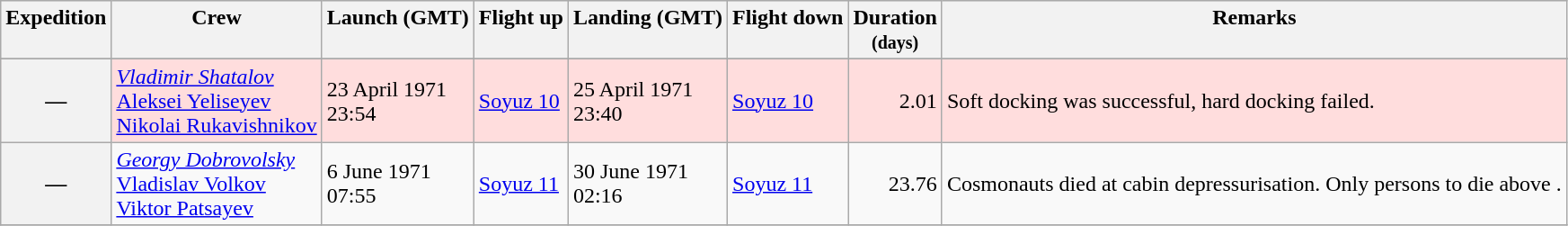<table class="wikitable">
<tr style="background-color: #efefef" valign="top">
<th>Expedition</th>
<th>Crew</th>
<th>Launch (GMT)</th>
<th>Flight up</th>
<th>Landing (GMT)</th>
<th>Flight down</th>
<th>Duration<br><small>(days)</small></th>
<th>Remarks</th>
</tr>
<tr>
</tr>
<tr style="background-color:#ffdddd">
<th>—</th>
<td><em><a href='#'>Vladimir Shatalov</a></em><br><a href='#'>Aleksei Yeliseyev</a><br><a href='#'>Nikolai Rukavishnikov</a></td>
<td>23 April 1971<br>23:54</td>
<td><a href='#'>Soyuz 10</a></td>
<td>25 April 1971<br>23:40</td>
<td><a href='#'>Soyuz 10</a></td>
<td style="text-align: right">2.01</td>
<td>Soft docking was successful, hard docking failed.</td>
</tr>
<tr>
<th>—</th>
<td><em><a href='#'>Georgy Dobrovolsky</a></em><br><a href='#'>Vladislav Volkov</a><br><a href='#'>Viktor Patsayev</a></td>
<td>6 June 1971<br>07:55</td>
<td><a href='#'>Soyuz 11</a></td>
<td>30 June 1971<br>02:16</td>
<td><a href='#'>Soyuz 11</a></td>
<td style="text-align: right">23.76</td>
<td>Cosmonauts died at cabin depressurisation. Only persons to die above .</td>
</tr>
<tr>
</tr>
</table>
